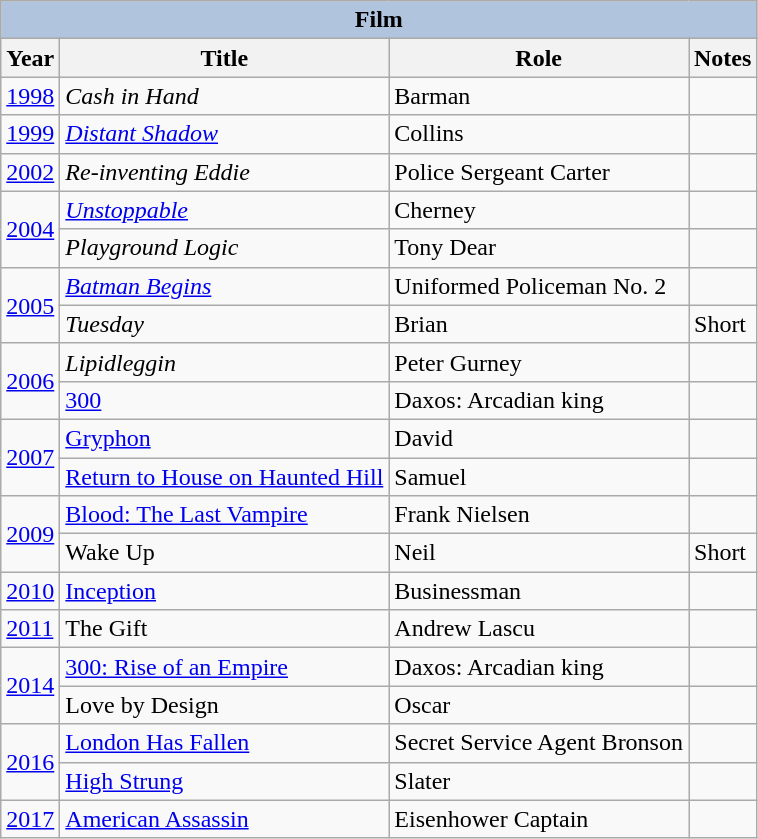<table class="wikitable" style="font-size: 100%;">
<tr>
<th colspan="4" style="background: LightSteelBlue;">Film</th>
</tr>
<tr>
<th>Year</th>
<th>Title</th>
<th>Role</th>
<th>Notes</th>
</tr>
<tr>
<td><a href='#'>1998</a></td>
<td><em> Cash in Hand </em></td>
<td>Barman</td>
<td></td>
</tr>
<tr>
<td><a href='#'>1999</a></td>
<td><em> <a href='#'>Distant Shadow</a></em></td>
<td>Collins</td>
<td></td>
</tr>
<tr>
<td><a href='#'>2002</a></td>
<td><em> Re-inventing Eddie </em></td>
<td>Police Sergeant Carter</td>
<td></td>
</tr>
<tr>
<td rowspan="2"><a href='#'>2004</a></td>
<td><em><a href='#'>Unstoppable</a> </em></td>
<td>Cherney</td>
<td></td>
</tr>
<tr>
<td><em>Playground Logic</em></td>
<td>Tony Dear</td>
<td></td>
</tr>
<tr>
<td rowspan="2"><a href='#'>2005</a></td>
<td><em><a href='#'>Batman Begins</a></em></td>
<td>Uniformed Policeman No. 2</td>
<td></td>
</tr>
<tr>
<td><em>Tuesday </em></td>
<td>Brian</td>
<td>Short</td>
</tr>
<tr>
<td rowspan="2"><a href='#'>2006</a></td>
<td><em>Lipidleggin<strong></td>
<td>Peter Gurney</td>
<td></td>
</tr>
<tr>
<td></em><a href='#'>300</a> <em></td>
<td>Daxos: Arcadian king</td>
<td></td>
</tr>
<tr>
<td rowspan="2"><a href='#'>2007</a></td>
<td></em><a href='#'>Gryphon</a><em></td>
<td>David</td>
<td></td>
</tr>
<tr>
<td></em><a href='#'>Return to House on Haunted Hill</a> <em></td>
<td>Samuel</td>
<td></td>
</tr>
<tr>
<td rowspan="2"><a href='#'>2009</a></td>
<td></em><a href='#'>Blood: The Last Vampire</a> <em></td>
<td>Frank Nielsen</td>
<td></td>
</tr>
<tr>
<td></em>Wake Up<em></td>
<td>Neil</td>
<td>Short</td>
</tr>
<tr>
<td><a href='#'>2010</a></td>
<td></em><a href='#'>Inception</a><em></td>
<td>Businessman</td>
<td></td>
</tr>
<tr>
<td><a href='#'>2011</a></td>
<td></em>The Gift<em></td>
<td>Andrew Lascu</td>
<td></td>
</tr>
<tr>
<td rowspan="2"><a href='#'>2014</a></td>
<td></em><a href='#'>300: Rise of an Empire</a> <em></td>
<td>Daxos: Arcadian king</td>
<td></td>
</tr>
<tr>
<td></em>Love by Design<em></td>
<td>Oscar</td>
<td></td>
</tr>
<tr>
<td rowspan="2"><a href='#'>2016</a></td>
<td></em><a href='#'>London Has Fallen</a><em></td>
<td>Secret Service Agent Bronson</td>
<td></td>
</tr>
<tr>
<td></em><a href='#'>High Strung</a><em></td>
<td>Slater</td>
<td></td>
</tr>
<tr>
<td><a href='#'>2017</a></td>
<td></em><a href='#'>American Assassin</a><em></td>
<td>Eisenhower Captain</td>
<td></td>
</tr>
</table>
